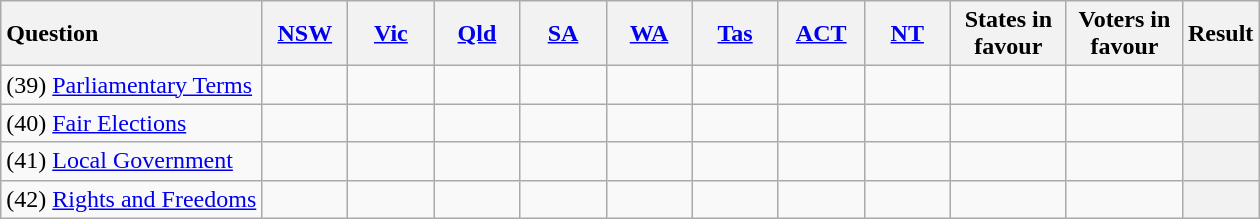<table class="wikitable">
<tr ---->
<th style="text-align:left;">Question</th>
<th style="width:50px" align=center><a href='#'>NSW</a></th>
<th style="width:50px" align=center><a href='#'>Vic</a></th>
<th style="width:50px" align=center><a href='#'>Qld</a></th>
<th style="width:50px" align=center><a href='#'>SA</a></th>
<th style="width:50px" align=center><a href='#'>WA</a></th>
<th style="width:50px" align=center><a href='#'>Tas</a></th>
<th style="width:50px"><a href='#'>ACT</a></th>
<th style="width:50px"><a href='#'>NT</a></th>
<th style="width:70px" align=center>States in favour</th>
<th style="width:70px" align=center>Voters in favour</th>
<th>Result</th>
</tr>
<tr ---->
<td>(39) <a href='#'>Parliamentary Terms</a></td>
<td></td>
<td></td>
<td></td>
<td></td>
<td></td>
<td></td>
<td></td>
<td></td>
<td></td>
<td></td>
<th></th>
</tr>
<tr ---->
<td>(40) <a href='#'>Fair Elections</a></td>
<td></td>
<td></td>
<td></td>
<td></td>
<td></td>
<td></td>
<td></td>
<td></td>
<td></td>
<td></td>
<th></th>
</tr>
<tr ---->
<td>(41) <a href='#'>Local Government</a></td>
<td></td>
<td></td>
<td></td>
<td></td>
<td></td>
<td></td>
<td></td>
<td></td>
<td></td>
<td></td>
<th></th>
</tr>
<tr ---->
<td>(42) <a href='#'>Rights and Freedoms</a></td>
<td></td>
<td></td>
<td></td>
<td></td>
<td></td>
<td></td>
<td></td>
<td></td>
<td></td>
<td></td>
<th></th>
</tr>
</table>
